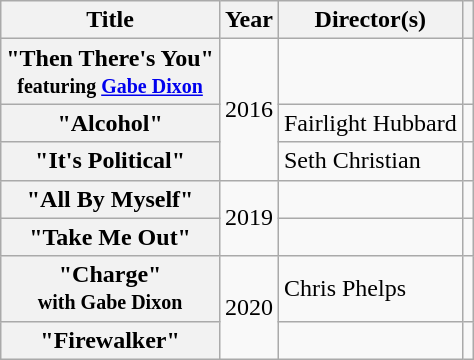<table class="wikitable plainrowheaders">
<tr>
<th scope="col">Title</th>
<th scope="col">Year</th>
<th scope="col">Director(s)</th>
<th></th>
</tr>
<tr>
<th scope="row">"Then There's You"<br><small>featuring <a href='#'>Gabe Dixon</a></small></th>
<td rowspan="3">2016</td>
<td></td>
<td style="text-align:center;"></td>
</tr>
<tr>
<th scope="row">"Alcohol"</th>
<td>Fairlight Hubbard</td>
<td style="text-align:center;"></td>
</tr>
<tr>
<th scope="row">"It's Political"</th>
<td>Seth Christian</td>
<td style="text-align:center;"></td>
</tr>
<tr>
<th scope="row">"All By Myself"</th>
<td rowspan="2">2019</td>
<td></td>
<td style="text-align:center;"></td>
</tr>
<tr>
<th scope="row">"Take Me Out"</th>
<td></td>
<td style="text-align:center;"></td>
</tr>
<tr>
<th scope="row">"Charge"<br><small>with Gabe Dixon</small></th>
<td rowspan="2">2020</td>
<td>Chris Phelps</td>
<td style="text-align:center;"></td>
</tr>
<tr>
<th scope="row">"Firewalker"</th>
<td></td>
<td style="text-align:center;"></td>
</tr>
</table>
